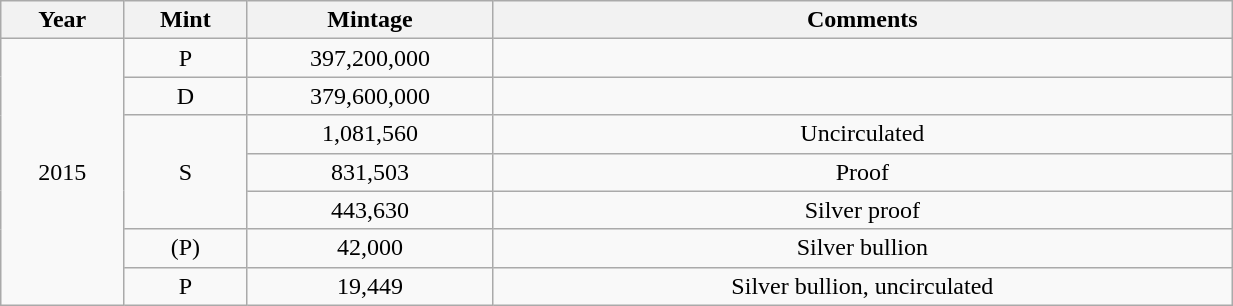<table class="wikitable sortable" style="min-width:65%; text-align:center;">
<tr>
<th width="10%">Year</th>
<th width="10%">Mint</th>
<th width="20%">Mintage</th>
<th width="60%">Comments</th>
</tr>
<tr>
<td rowspan="7">2015</td>
<td>P</td>
<td>397,200,000</td>
<td></td>
</tr>
<tr>
<td>D</td>
<td>379,600,000</td>
<td></td>
</tr>
<tr>
<td rowspan="3">S</td>
<td>1,081,560</td>
<td>Uncirculated</td>
</tr>
<tr>
<td>831,503</td>
<td>Proof</td>
</tr>
<tr>
<td>443,630</td>
<td>Silver proof</td>
</tr>
<tr>
<td>(P)</td>
<td>42,000</td>
<td>Silver bullion</td>
</tr>
<tr>
<td>P</td>
<td>19,449</td>
<td>Silver bullion, uncirculated</td>
</tr>
</table>
